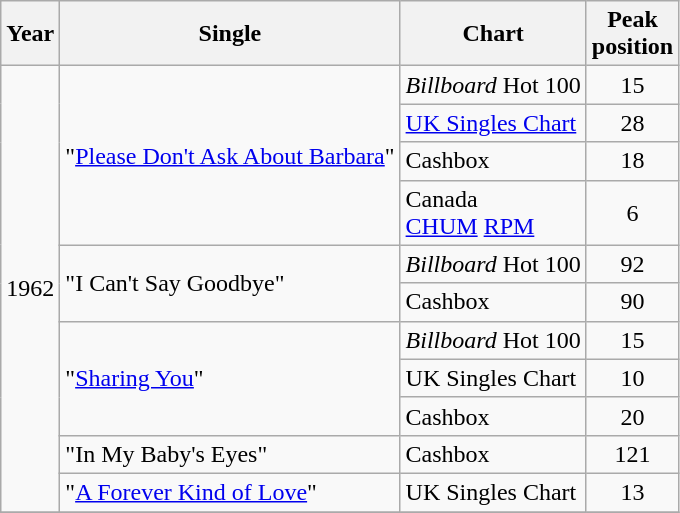<table class="wikitable">
<tr>
<th>Year</th>
<th>Single</th>
<th>Chart</th>
<th>Peak<br>position</th>
</tr>
<tr>
<td rowspan="11">1962</td>
<td rowspan="4">"<a href='#'>Please Don't Ask About Barbara</a>"</td>
<td><em>Billboard</em> Hot 100</td>
<td align="center">15</td>
</tr>
<tr>
<td><a href='#'>UK Singles Chart</a></td>
<td align="center">28</td>
</tr>
<tr>
<td>Cashbox</td>
<td align="center">18</td>
</tr>
<tr>
<td>Canada<br><a href='#'>CHUM</a> 
<a href='#'>RPM</a></td>
<td align="center">6</td>
</tr>
<tr>
<td rowspan="2">"I Can't Say Goodbye"</td>
<td><em>Billboard</em> Hot 100</td>
<td align="center">92</td>
</tr>
<tr>
<td>Cashbox</td>
<td align="center">90</td>
</tr>
<tr>
<td rowspan="3">"<a href='#'>Sharing You</a>"</td>
<td><em>Billboard</em> Hot 100</td>
<td align="center">15</td>
</tr>
<tr>
<td>UK Singles Chart</td>
<td align="center">10</td>
</tr>
<tr>
<td>Cashbox</td>
<td align="center">20</td>
</tr>
<tr>
<td>"In My Baby's Eyes"</td>
<td>Cashbox</td>
<td align="center">121</td>
</tr>
<tr>
<td>"<a href='#'>A Forever Kind of Love</a>"</td>
<td>UK Singles Chart</td>
<td align="center">13</td>
</tr>
<tr>
</tr>
</table>
